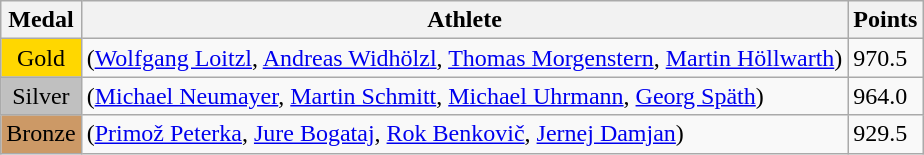<table class="wikitable">
<tr>
<th>Medal</th>
<th>Athlete</th>
<th>Points</th>
</tr>
<tr>
<td style="text-align:center;background-color:gold;">Gold</td>
<td> (<a href='#'>Wolfgang Loitzl</a>, <a href='#'>Andreas Widhölzl</a>, <a href='#'>Thomas Morgenstern</a>, <a href='#'>Martin Höllwarth</a>)</td>
<td>970.5</td>
</tr>
<tr>
<td style="text-align:center;background-color:silver;">Silver</td>
<td> (<a href='#'>Michael Neumayer</a>, <a href='#'>Martin Schmitt</a>, <a href='#'>Michael Uhrmann</a>, <a href='#'>Georg Späth</a>)</td>
<td>964.0</td>
</tr>
<tr>
<td style="text-align:center;background-color:#CC9966;">Bronze</td>
<td> (<a href='#'>Primož Peterka</a>, <a href='#'>Jure Bogataj</a>, <a href='#'>Rok Benkovič</a>, <a href='#'>Jernej Damjan</a>)</td>
<td>929.5</td>
</tr>
</table>
